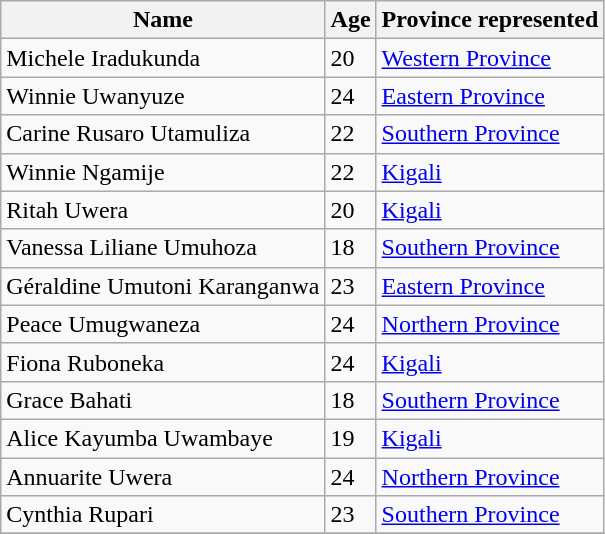<table class="wikitable">
<tr>
<th scope=col>Name</th>
<th scope=col>Age</th>
<th scope=col>Province represented</th>
</tr>
<tr>
<td>Michele Iradukunda</td>
<td>20</td>
<td><a href='#'>Western Province</a></td>
</tr>
<tr>
<td>Winnie Uwanyuze</td>
<td>24</td>
<td><a href='#'>Eastern Province</a></td>
</tr>
<tr>
<td>Carine Rusaro Utamuliza</td>
<td>22</td>
<td><a href='#'>Southern Province</a></td>
</tr>
<tr>
<td>Winnie Ngamije</td>
<td>22</td>
<td><a href='#'>Kigali</a></td>
</tr>
<tr>
<td>Ritah Uwera</td>
<td>20</td>
<td><a href='#'>Kigali</a></td>
</tr>
<tr>
<td>Vanessa Liliane Umuhoza</td>
<td>18</td>
<td><a href='#'>Southern Province</a></td>
</tr>
<tr>
<td>Géraldine Umutoni Karanganwa</td>
<td>23</td>
<td><a href='#'>Eastern Province</a></td>
</tr>
<tr>
<td>Peace Umugwaneza</td>
<td>24</td>
<td><a href='#'>Northern Province</a></td>
</tr>
<tr>
<td>Fiona Ruboneka</td>
<td>24</td>
<td><a href='#'>Kigali</a></td>
</tr>
<tr>
<td>Grace Bahati</td>
<td>18</td>
<td><a href='#'>Southern Province</a></td>
</tr>
<tr>
<td>Alice Kayumba Uwambaye</td>
<td>19</td>
<td><a href='#'>Kigali</a></td>
</tr>
<tr>
<td>Annuarite Uwera</td>
<td>24</td>
<td><a href='#'>Northern Province</a></td>
</tr>
<tr>
<td>Cynthia Rupari</td>
<td>23</td>
<td><a href='#'>Southern Province</a></td>
</tr>
<tr>
</tr>
</table>
